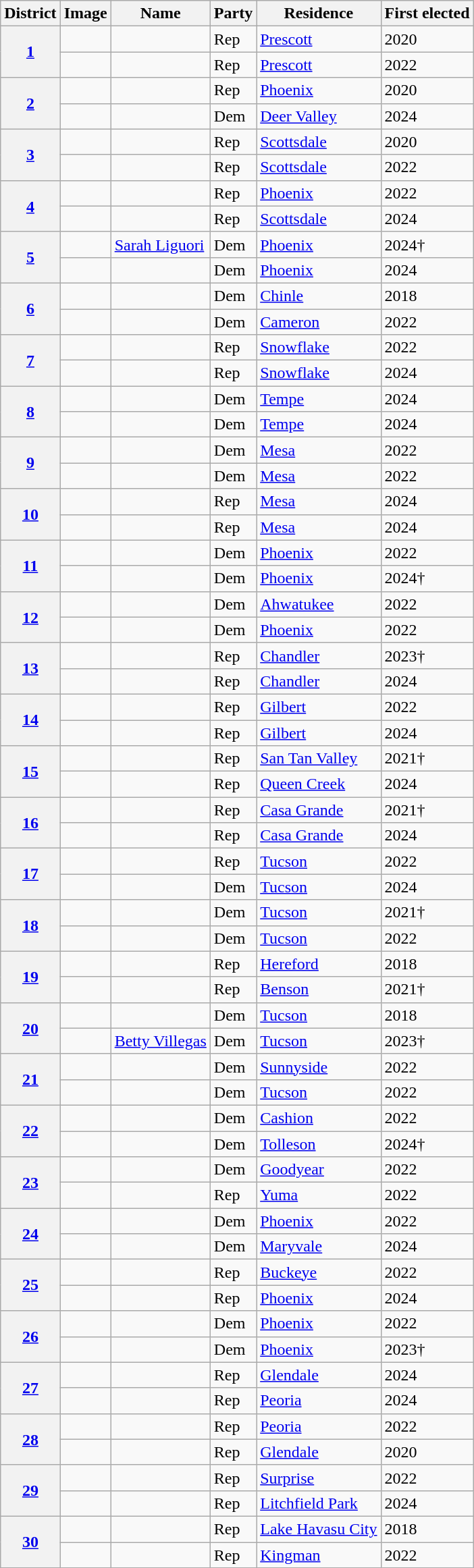<table class="wikitable sortable">
<tr>
<th>District</th>
<th>Image</th>
<th>Name</th>
<th>Party</th>
<th>Residence</th>
<th>First elected</th>
</tr>
<tr>
<th rowspan=2><a href='#'>1</a></th>
<td></td>
<td></td>
<td>Rep</td>
<td><a href='#'>Prescott</a></td>
<td>2020</td>
</tr>
<tr>
<td></td>
<td></td>
<td>Rep</td>
<td><a href='#'>Prescott</a></td>
<td>2022</td>
</tr>
<tr>
<th rowspan=2><a href='#'>2</a></th>
<td></td>
<td></td>
<td>Rep</td>
<td><a href='#'>Phoenix</a></td>
<td>2020</td>
</tr>
<tr>
<td></td>
<td></td>
<td>Dem</td>
<td><a href='#'>Deer Valley</a></td>
<td>2024</td>
</tr>
<tr>
<th rowspan=2><a href='#'>3</a></th>
<td></td>
<td></td>
<td>Rep</td>
<td><a href='#'>Scottsdale</a></td>
<td>2020</td>
</tr>
<tr>
<td></td>
<td></td>
<td>Rep</td>
<td><a href='#'>Scottsdale</a></td>
<td>2022</td>
</tr>
<tr>
<th rowspan=2><a href='#'>4</a></th>
<td></td>
<td></td>
<td>Rep</td>
<td><a href='#'>Phoenix</a></td>
<td>2022</td>
</tr>
<tr>
<td></td>
<td></td>
<td>Rep</td>
<td><a href='#'>Scottsdale</a></td>
<td>2024</td>
</tr>
<tr>
<th rowspan=2><a href='#'>5</a></th>
<td></td>
<td><a href='#'>Sarah Liguori</a></td>
<td>Dem</td>
<td><a href='#'>Phoenix</a></td>
<td>2024†</td>
</tr>
<tr>
<td></td>
<td></td>
<td>Dem</td>
<td><a href='#'>Phoenix</a></td>
<td>2024</td>
</tr>
<tr>
<th rowspan=2><a href='#'>6</a></th>
<td></td>
<td></td>
<td>Dem</td>
<td><a href='#'>Chinle</a></td>
<td>2018</td>
</tr>
<tr>
<td></td>
<td></td>
<td>Dem</td>
<td><a href='#'>Cameron</a></td>
<td>2022</td>
</tr>
<tr>
<th rowspan=2><a href='#'>7</a></th>
<td></td>
<td></td>
<td>Rep</td>
<td><a href='#'>Snowflake</a></td>
<td>2022</td>
</tr>
<tr>
<td></td>
<td></td>
<td>Rep</td>
<td><a href='#'>Snowflake</a></td>
<td>2024</td>
</tr>
<tr>
<th rowspan=2><a href='#'>8</a></th>
<td></td>
<td></td>
<td>Dem</td>
<td><a href='#'>Tempe</a></td>
<td>2024</td>
</tr>
<tr>
<td></td>
<td></td>
<td>Dem</td>
<td><a href='#'>Tempe</a></td>
<td>2024</td>
</tr>
<tr>
<th rowspan=2><a href='#'>9</a></th>
<td></td>
<td></td>
<td>Dem</td>
<td><a href='#'>Mesa</a></td>
<td>2022</td>
</tr>
<tr>
<td></td>
<td></td>
<td>Dem</td>
<td><a href='#'>Mesa</a></td>
<td>2022</td>
</tr>
<tr>
<th rowspan=2><a href='#'>10</a></th>
<td></td>
<td></td>
<td>Rep</td>
<td><a href='#'>Mesa</a></td>
<td>2024</td>
</tr>
<tr>
<td></td>
<td></td>
<td>Rep</td>
<td><a href='#'>Mesa</a></td>
<td>2024</td>
</tr>
<tr>
<th rowspan=2><a href='#'>11</a></th>
<td></td>
<td></td>
<td>Dem</td>
<td><a href='#'>Phoenix</a></td>
<td>2022</td>
</tr>
<tr>
<td></td>
<td></td>
<td>Dem</td>
<td><a href='#'>Phoenix</a></td>
<td>2024†</td>
</tr>
<tr>
<th rowspan=2><a href='#'>12</a></th>
<td></td>
<td></td>
<td>Dem</td>
<td><a href='#'>Ahwatukee</a></td>
<td>2022</td>
</tr>
<tr>
<td></td>
<td></td>
<td>Dem</td>
<td><a href='#'>Phoenix</a></td>
<td>2022</td>
</tr>
<tr>
<th rowspan=2><a href='#'>13</a></th>
<td></td>
<td></td>
<td>Rep</td>
<td><a href='#'>Chandler</a></td>
<td>2023†</td>
</tr>
<tr>
<td></td>
<td></td>
<td>Rep</td>
<td><a href='#'>Chandler</a></td>
<td>2024</td>
</tr>
<tr>
<th rowspan=2><a href='#'>14</a></th>
<td></td>
<td></td>
<td>Rep</td>
<td><a href='#'>Gilbert</a></td>
<td>2022</td>
</tr>
<tr>
<td></td>
<td></td>
<td>Rep</td>
<td><a href='#'>Gilbert</a></td>
<td>2024</td>
</tr>
<tr>
<th rowspan=2><a href='#'>15</a></th>
<td></td>
<td></td>
<td>Rep</td>
<td><a href='#'>San Tan Valley</a></td>
<td>2021†</td>
</tr>
<tr>
<td></td>
<td></td>
<td>Rep</td>
<td><a href='#'>Queen Creek</a></td>
<td>2024</td>
</tr>
<tr>
<th rowspan=2><a href='#'>16</a></th>
<td></td>
<td></td>
<td>Rep</td>
<td><a href='#'>Casa Grande</a></td>
<td>2021†</td>
</tr>
<tr>
<td></td>
<td></td>
<td>Rep</td>
<td><a href='#'>Casa Grande</a></td>
<td>2024</td>
</tr>
<tr>
<th rowspan=2><a href='#'>17</a></th>
<td></td>
<td></td>
<td>Rep</td>
<td><a href='#'>Tucson</a></td>
<td>2022</td>
</tr>
<tr>
<td></td>
<td></td>
<td>Dem</td>
<td><a href='#'>Tucson</a></td>
<td>2024</td>
</tr>
<tr>
<th rowspan=2><a href='#'>18</a></th>
<td></td>
<td></td>
<td>Dem</td>
<td><a href='#'>Tucson</a></td>
<td>2021†</td>
</tr>
<tr>
<td></td>
<td></td>
<td>Dem</td>
<td><a href='#'>Tucson</a></td>
<td>2022</td>
</tr>
<tr>
<th rowspan=2><a href='#'>19</a></th>
<td></td>
<td></td>
<td>Rep</td>
<td><a href='#'>Hereford</a></td>
<td>2018</td>
</tr>
<tr>
<td></td>
<td></td>
<td>Rep</td>
<td><a href='#'>Benson</a></td>
<td>2021†</td>
</tr>
<tr>
<th rowspan=2><a href='#'>20</a></th>
<td></td>
<td></td>
<td>Dem</td>
<td><a href='#'>Tucson</a></td>
<td>2018</td>
</tr>
<tr>
<td></td>
<td><a href='#'>Betty Villegas</a></td>
<td>Dem</td>
<td><a href='#'>Tucson</a></td>
<td>2023†</td>
</tr>
<tr>
<th rowspan=2><a href='#'>21</a></th>
<td></td>
<td></td>
<td>Dem</td>
<td><a href='#'>Sunnyside</a></td>
<td>2022</td>
</tr>
<tr>
<td></td>
<td></td>
<td>Dem</td>
<td><a href='#'>Tucson</a></td>
<td>2022</td>
</tr>
<tr>
<th rowspan=2><a href='#'>22</a></th>
<td></td>
<td></td>
<td>Dem</td>
<td><a href='#'>Cashion</a></td>
<td>2022</td>
</tr>
<tr>
<td></td>
<td></td>
<td>Dem</td>
<td><a href='#'>Tolleson</a></td>
<td>2024†</td>
</tr>
<tr>
<th rowspan=2><a href='#'>23</a></th>
<td></td>
<td></td>
<td>Dem</td>
<td><a href='#'>Goodyear</a></td>
<td>2022</td>
</tr>
<tr>
<td></td>
<td></td>
<td>Rep</td>
<td><a href='#'>Yuma</a></td>
<td>2022</td>
</tr>
<tr>
<th rowspan=2><a href='#'>24</a></th>
<td></td>
<td></td>
<td>Dem</td>
<td><a href='#'>Phoenix</a></td>
<td>2022</td>
</tr>
<tr>
<td></td>
<td></td>
<td>Dem</td>
<td><a href='#'>Maryvale</a></td>
<td>2024</td>
</tr>
<tr>
<th rowspan=2><a href='#'>25</a></th>
<td></td>
<td></td>
<td>Rep</td>
<td><a href='#'>Buckeye</a></td>
<td>2022</td>
</tr>
<tr>
<td></td>
<td></td>
<td>Rep</td>
<td><a href='#'>Phoenix</a></td>
<td>2024</td>
</tr>
<tr>
<th rowspan=2><a href='#'>26</a></th>
<td></td>
<td></td>
<td>Dem</td>
<td><a href='#'>Phoenix</a></td>
<td>2022</td>
</tr>
<tr>
<td></td>
<td></td>
<td>Dem</td>
<td><a href='#'>Phoenix</a></td>
<td>2023†</td>
</tr>
<tr>
<th rowspan=2><a href='#'>27</a></th>
<td></td>
<td></td>
<td>Rep</td>
<td><a href='#'>Glendale</a></td>
<td>2024</td>
</tr>
<tr>
<td></td>
<td></td>
<td>Rep</td>
<td><a href='#'>Peoria</a></td>
<td>2024</td>
</tr>
<tr>
<th rowspan=2><a href='#'>28</a></th>
<td></td>
<td></td>
<td>Rep</td>
<td><a href='#'>Peoria</a></td>
<td>2022</td>
</tr>
<tr>
<td></td>
<td></td>
<td>Rep</td>
<td><a href='#'>Glendale</a></td>
<td>2020</td>
</tr>
<tr>
<th rowspan=2><a href='#'>29</a></th>
<td></td>
<td></td>
<td>Rep</td>
<td><a href='#'>Surprise</a></td>
<td>2022</td>
</tr>
<tr>
<td></td>
<td></td>
<td>Rep</td>
<td><a href='#'>Litchfield Park</a></td>
<td>2024</td>
</tr>
<tr>
<th rowspan=2><a href='#'>30</a></th>
<td></td>
<td></td>
<td>Rep</td>
<td><a href='#'>Lake Havasu City</a></td>
<td>2018</td>
</tr>
<tr>
<td></td>
<td></td>
<td>Rep</td>
<td><a href='#'>Kingman</a></td>
<td>2022</td>
</tr>
</table>
